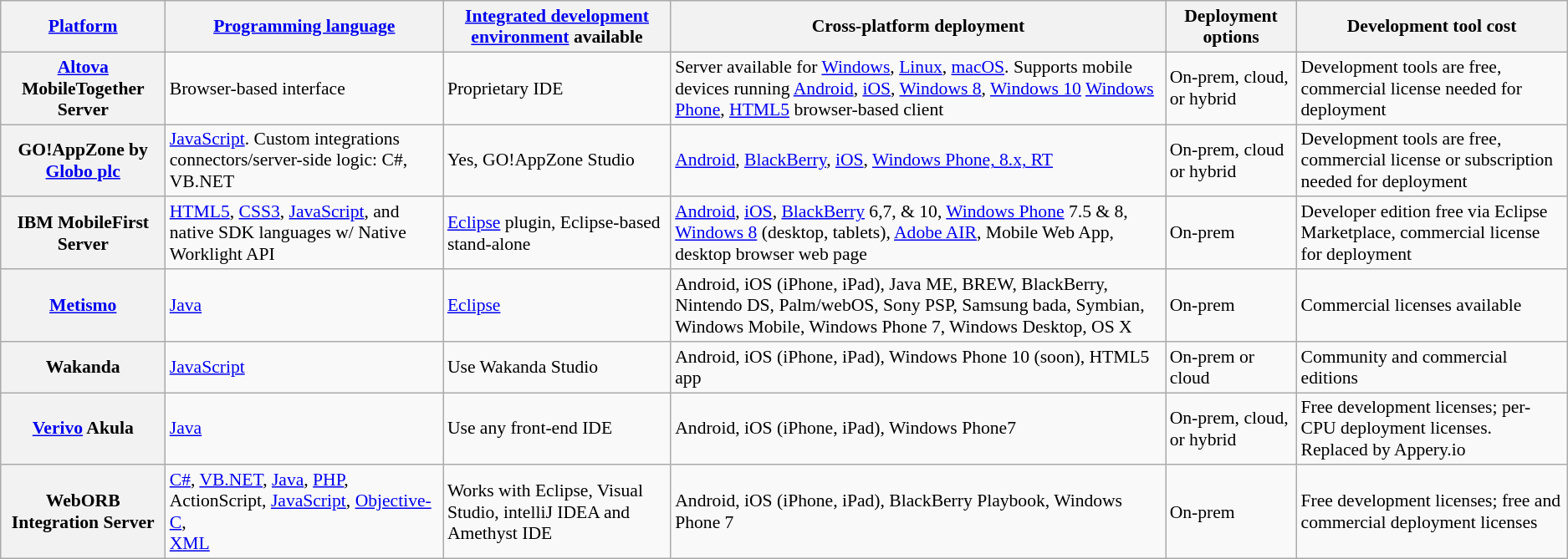<table class="wikitable sortable" style="font-size:90%">
<tr>
<th><a href='#'>Platform</a></th>
<th><a href='#'>Programming language</a></th>
<th><a href='#'>Integrated development environment</a> available</th>
<th>Cross-platform deployment</th>
<th>Deployment options</th>
<th>Development tool cost</th>
</tr>
<tr>
<th><a href='#'>Altova</a> MobileTogether Server</th>
<td>Browser-based interface</td>
<td>Proprietary IDE</td>
<td>Server available for <a href='#'>Windows</a>, <a href='#'>Linux</a>, <a href='#'>macOS</a>. Supports mobile devices running <a href='#'>Android</a>, <a href='#'>iOS</a>, <a href='#'>Windows 8</a>, <a href='#'>Windows 10</a> <a href='#'>Windows Phone</a>, <a href='#'>HTML5</a> browser-based client</td>
<td>On-prem, cloud, or hybrid</td>
<td>Development tools are free, commercial license needed for deployment</td>
</tr>
<tr>
<th>GO!AppZone by <a href='#'>Globo plc</a></th>
<td><a href='#'>JavaScript</a>. Custom integrations connectors/server-side logic: C#, VB.NET</td>
<td>Yes, GO!AppZone Studio</td>
<td><a href='#'>Android</a>, <a href='#'>BlackBerry</a>, <a href='#'>iOS</a>, <a href='#'>Windows Phone, 8.x, RT</a></td>
<td>On-prem, cloud or hybrid</td>
<td>Development tools are free, commercial license or subscription needed for deployment</td>
</tr>
<tr>
<th>IBM MobileFirst Server</th>
<td><a href='#'>HTML5</a>, <a href='#'>CSS3</a>, <a href='#'>JavaScript</a>, and native SDK languages w/ Native Worklight API</td>
<td><a href='#'>Eclipse</a> plugin, Eclipse-based stand-alone</td>
<td><a href='#'>Android</a>, <a href='#'>iOS</a>, <a href='#'>BlackBerry</a> 6,7, & 10, <a href='#'>Windows Phone</a> 7.5 & 8, <a href='#'>Windows 8</a> (desktop, tablets), <a href='#'>Adobe AIR</a>, Mobile Web App, desktop browser web page</td>
<td>On-prem</td>
<td>Developer edition free via Eclipse Marketplace, commercial license for deployment</td>
</tr>
<tr>
<th><a href='#'>Metismo</a></th>
<td><a href='#'>Java</a></td>
<td><a href='#'>Eclipse</a></td>
<td>Android, iOS (iPhone, iPad), Java ME, BREW, BlackBerry, Nintendo DS, Palm/webOS, Sony PSP, Samsung bada, Symbian, Windows Mobile, Windows Phone 7, Windows Desktop, OS X</td>
<td>On-prem</td>
<td>Commercial licenses available</td>
</tr>
<tr>
<th>Wakanda</th>
<td><a href='#'>JavaScript</a></td>
<td>Use Wakanda Studio</td>
<td>Android, iOS (iPhone, iPad), Windows Phone 10 (soon), HTML5 app</td>
<td>On-prem or cloud</td>
<td>Community and commercial editions</td>
</tr>
<tr>
<th><a href='#'>Verivo</a> Akula</th>
<td><a href='#'>Java</a></td>
<td>Use any front-end IDE</td>
<td>Android, iOS (iPhone, iPad), Windows Phone7</td>
<td>On-prem, cloud, or hybrid</td>
<td>Free development licenses; per-CPU deployment licenses. Replaced by Appery.io</td>
</tr>
<tr>
<th>WebORB Integration Server</th>
<td><a href='#'>C#</a>, <a href='#'>VB.NET</a>, <a href='#'>Java</a>, <a href='#'>PHP</a>, ActionScript, <a href='#'>JavaScript</a>, <a href='#'>Objective-C</a>,<br><a href='#'>XML</a></td>
<td>Works with Eclipse, Visual Studio, intelliJ IDEA and Amethyst IDE</td>
<td>Android, iOS (iPhone, iPad), BlackBerry Playbook, Windows Phone 7</td>
<td>On-prem</td>
<td>Free development licenses; free and commercial deployment licenses</td>
</tr>
</table>
